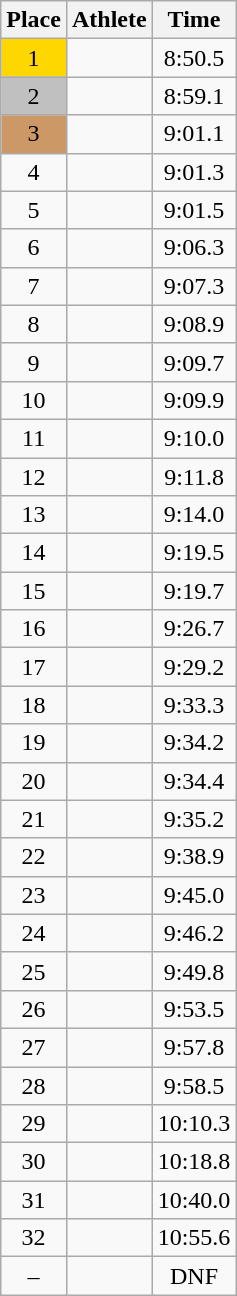<table class="wikitable" style="text-align:center">
<tr>
<th>Place</th>
<th>Athlete</th>
<th>Time</th>
</tr>
<tr>
<td bgcolor=gold>1</td>
<td align=left></td>
<td>8:50.5</td>
</tr>
<tr>
<td bgcolor=silver>2</td>
<td align=left></td>
<td>8:59.1</td>
</tr>
<tr>
<td bgcolor=cc9966>3</td>
<td align=left></td>
<td>9:01.1</td>
</tr>
<tr>
<td>4</td>
<td align=left></td>
<td>9:01.3</td>
</tr>
<tr>
<td>5</td>
<td align=left></td>
<td>9:01.5</td>
</tr>
<tr>
<td>6</td>
<td align=left></td>
<td>9:06.3</td>
</tr>
<tr>
<td>7</td>
<td align=left></td>
<td>9:07.3</td>
</tr>
<tr>
<td>8</td>
<td align=left></td>
<td>9:08.9</td>
</tr>
<tr>
<td>9</td>
<td align=left></td>
<td>9:09.7</td>
</tr>
<tr>
<td>10</td>
<td align=left></td>
<td>9:09.9</td>
</tr>
<tr>
<td>11</td>
<td align=left></td>
<td>9:10.0</td>
</tr>
<tr>
<td>12</td>
<td align=left></td>
<td>9:11.8</td>
</tr>
<tr>
<td>13</td>
<td align=left></td>
<td>9:14.0</td>
</tr>
<tr>
<td>14</td>
<td align=left></td>
<td>9:19.5</td>
</tr>
<tr>
<td>15</td>
<td align=left></td>
<td>9:19.7</td>
</tr>
<tr>
<td>16</td>
<td align=left></td>
<td>9:26.7</td>
</tr>
<tr>
<td>17</td>
<td align=left></td>
<td>9:29.2</td>
</tr>
<tr>
<td>18</td>
<td align=left></td>
<td>9:33.3</td>
</tr>
<tr>
<td>19</td>
<td align=left></td>
<td>9:34.2</td>
</tr>
<tr>
<td>20</td>
<td align=left></td>
<td>9:34.4</td>
</tr>
<tr>
<td>21</td>
<td align=left></td>
<td>9:35.2</td>
</tr>
<tr>
<td>22</td>
<td align=left></td>
<td>9:38.9</td>
</tr>
<tr>
<td>23</td>
<td align=left></td>
<td>9:45.0</td>
</tr>
<tr>
<td>24</td>
<td align=left></td>
<td>9:46.2</td>
</tr>
<tr>
<td>25</td>
<td align=left></td>
<td>9:49.8</td>
</tr>
<tr>
<td>26</td>
<td align=left></td>
<td>9:53.5</td>
</tr>
<tr>
<td>27</td>
<td align=left></td>
<td>9:57.8</td>
</tr>
<tr>
<td>28</td>
<td align=left></td>
<td>9:58.5</td>
</tr>
<tr>
<td>29</td>
<td align=left></td>
<td>10:10.3</td>
</tr>
<tr>
<td>30</td>
<td align=left></td>
<td>10:18.8</td>
</tr>
<tr>
<td>31</td>
<td align=left></td>
<td>10:40.0</td>
</tr>
<tr>
<td>32</td>
<td align=left></td>
<td>10:55.6</td>
</tr>
<tr>
<td>–</td>
<td align=left></td>
<td>DNF</td>
</tr>
</table>
